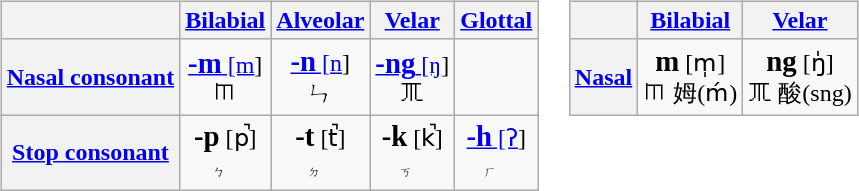<table>
<tr>
<td valign=top><br><table class=wikitable>
<tr>
<th></th>
<th><a href='#'>Bilabial</a></th>
<th><a href='#'>Alveolar</a></th>
<th><a href='#'>Velar</a></th>
<th><a href='#'>Glottal</a></th>
</tr>
<tr align=center>
<th><a href='#'>Nasal consonant</a></th>
<td><a href='#'><strong><big>-m</big></strong> [m</a>]<br>ㆬ</td>
<td><a href='#'><strong><big>-n</big></strong> [n</a>]<br>ㄣ</td>
<td><a href='#'><strong><big>-ng</big></strong> [ŋ</a>]<br>ㆭ</td>
<td></td>
</tr>
<tr align=center>
<th><a href='#'>Stop consonant</a></th>
<td><strong><big>-p</big></strong> [p̚]<br>ㆴ</td>
<td><strong><big>-t</big></strong> [t̚]<br>ㆵ</td>
<td><strong><big>-k</big></strong> [k̚]<br>ㆶ</td>
<td><a href='#'><strong><big>-h</big></strong> [ʔ</a>]<br>ㆷ</td>
</tr>
</table>
</td>
<td valign=top><br><table class=wikitable>
<tr>
<th></th>
<th><a href='#'>Bilabial</a></th>
<th><a href='#'>Velar</a></th>
</tr>
<tr align=center>
<th><a href='#'>Nasal</a></th>
<td><strong><big>m</big></strong> [m̩]<br>ㆬ 姆(ḿ)</td>
<td><strong><big>ng</big></strong> [ŋ̍]<br>ㆭ 酸(sng)</td>
</tr>
</table>
</td>
</tr>
</table>
